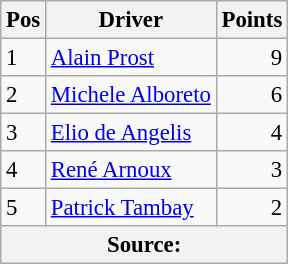<table class="wikitable" style="font-size: 95%;">
<tr>
<th>Pos</th>
<th>Driver</th>
<th>Points</th>
</tr>
<tr>
<td>1</td>
<td> <a href='#'>Alain Prost</a></td>
<td align="right">9</td>
</tr>
<tr>
<td>2</td>
<td> <a href='#'>Michele Alboreto</a></td>
<td align="right">6</td>
</tr>
<tr>
<td>3</td>
<td> <a href='#'>Elio de Angelis</a></td>
<td align="right">4</td>
</tr>
<tr>
<td>4</td>
<td> <a href='#'>René Arnoux</a></td>
<td align="right">3</td>
</tr>
<tr>
<td>5</td>
<td> <a href='#'>Patrick Tambay</a></td>
<td align="right">2</td>
</tr>
<tr>
<th colspan=4>Source:</th>
</tr>
</table>
